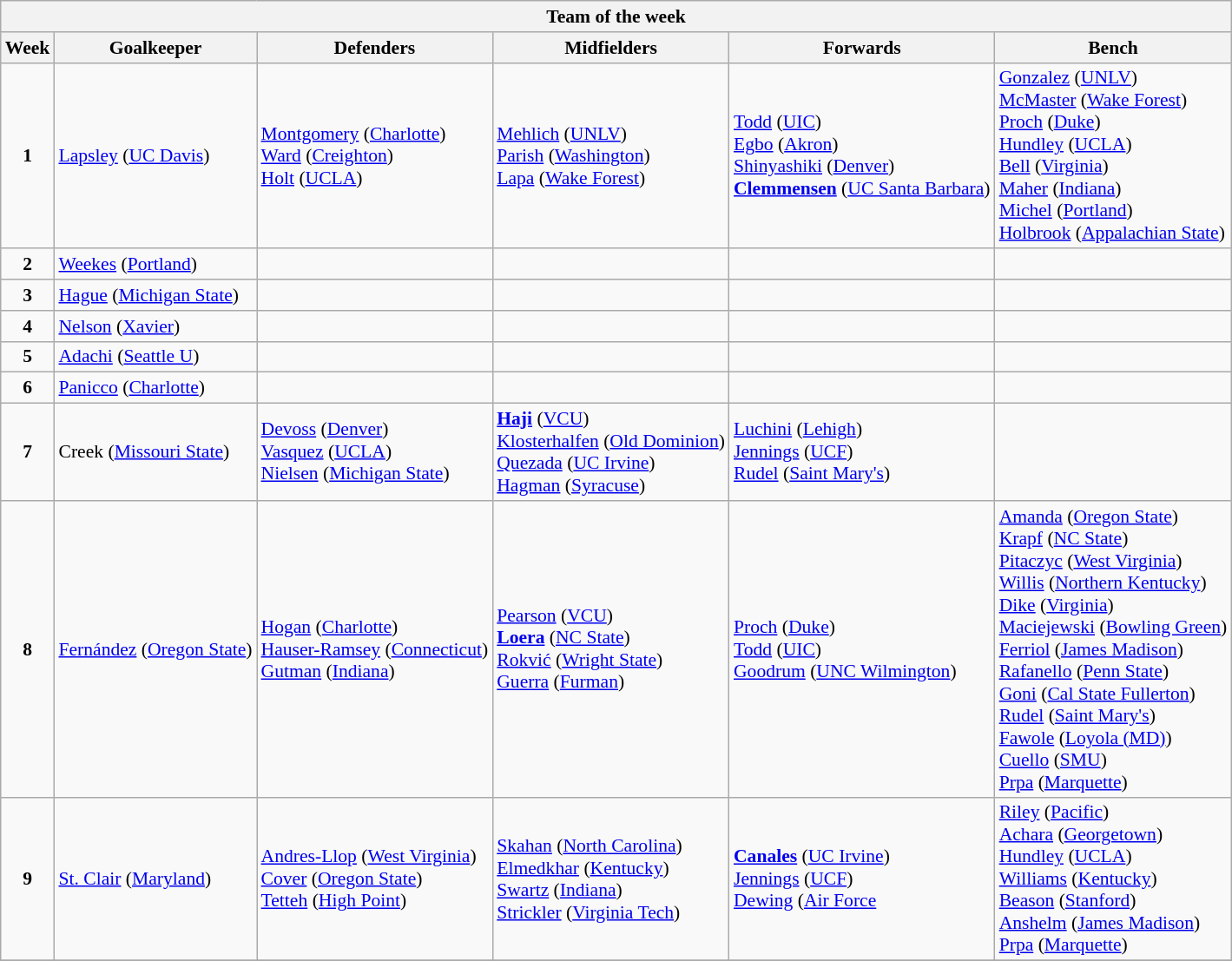<table class="wikitable collapsible collapsed" style="white-space:nowrap; font-size:90%;">
<tr>
<th colspan="7">Team of the week</th>
</tr>
<tr>
<th>Week</th>
<th>Goalkeeper</th>
<th>Defenders</th>
<th>Midfielders</th>
<th>Forwards</th>
<th>Bench</th>
</tr>
<tr>
<td style="text-align: center;"><strong>1</strong><br></td>
<td> <a href='#'>Lapsley</a> (<a href='#'>UC Davis</a>)</td>
<td> <a href='#'>Montgomery</a> (<a href='#'>Charlotte</a>)<br> <a href='#'>Ward</a> (<a href='#'>Creighton</a>)<br>  <a href='#'>Holt</a> (<a href='#'>UCLA</a>)</td>
<td> <a href='#'>Mehlich</a> (<a href='#'>UNLV</a>)<br> <a href='#'>Parish</a> (<a href='#'>Washington</a>)<br> <a href='#'>Lapa</a> (<a href='#'>Wake Forest</a>)</td>
<td> <a href='#'>Todd</a> (<a href='#'>UIC</a>)<br> <a href='#'>Egbo</a> (<a href='#'>Akron</a>)<br> <a href='#'>Shinyashiki</a> (<a href='#'>Denver</a>)<br> <strong><a href='#'>Clemmensen</a></strong> (<a href='#'>UC Santa Barbara</a>)</td>
<td> <a href='#'>Gonzalez</a> (<a href='#'>UNLV</a>)<br> <a href='#'>McMaster</a> (<a href='#'>Wake Forest</a>)<br> <a href='#'>Proch</a> (<a href='#'>Duke</a>)<br> <a href='#'>Hundley</a> (<a href='#'>UCLA</a>)<br> <a href='#'>Bell</a> (<a href='#'>Virginia</a>)<br> <a href='#'>Maher</a> (<a href='#'>Indiana</a>)<br> <a href='#'>Michel</a> (<a href='#'>Portland</a>)<br> <a href='#'>Holbrook</a> (<a href='#'>Appalachian State</a>)</td>
</tr>
<tr>
<td style="text-align: center;"><strong>2</strong><br></td>
<td> <a href='#'>Weekes</a> (<a href='#'>Portland</a>)</td>
<td></td>
<td></td>
<td></td>
<td></td>
</tr>
<tr>
<td style="text-align: center;"><strong>3</strong><br></td>
<td> <a href='#'>Hague</a> (<a href='#'>Michigan State</a>)</td>
<td></td>
<td></td>
<td></td>
<td></td>
</tr>
<tr>
<td style="text-align: center;"><strong>4</strong><br></td>
<td> <a href='#'>Nelson</a> (<a href='#'>Xavier</a>)</td>
<td></td>
<td></td>
<td></td>
<td></td>
</tr>
<tr>
<td style="text-align: center;"><strong>5</strong><br></td>
<td> <a href='#'>Adachi</a> (<a href='#'>Seattle U</a>)</td>
<td></td>
<td></td>
<td></td>
<td></td>
</tr>
<tr>
<td style="text-align: center;"><strong>6</strong><br></td>
<td> <a href='#'>Panicco</a> (<a href='#'>Charlotte</a>)</td>
<td></td>
<td></td>
<td></td>
<td></td>
</tr>
<tr>
<td style="text-align: center;"><strong>7</strong><br></td>
<td> Creek (<a href='#'>Missouri State</a>)</td>
<td> <a href='#'>Devoss</a> (<a href='#'>Denver</a>)<br> <a href='#'>Vasquez</a> (<a href='#'>UCLA</a>)<br> <a href='#'>Nielsen</a> (<a href='#'>Michigan State</a>)</td>
<td> <strong><a href='#'>Haji</a></strong> (<a href='#'>VCU</a>)<br> <a href='#'>Klosterhalfen</a> (<a href='#'>Old Dominion</a>)<br> <a href='#'>Quezada</a> (<a href='#'>UC Irvine</a>)<br> <a href='#'>Hagman</a> (<a href='#'>Syracuse</a>)</td>
<td> <a href='#'>Luchini</a> (<a href='#'>Lehigh</a>)<br> <a href='#'>Jennings</a> (<a href='#'>UCF</a>)<br> <a href='#'>Rudel</a> (<a href='#'>Saint Mary's</a>)</td>
<td></td>
</tr>
<tr>
<td style="text-align: center;"><strong>8</strong><br></td>
<td> <a href='#'>Fernández</a> (<a href='#'>Oregon State</a>)</td>
<td> <a href='#'>Hogan</a> (<a href='#'>Charlotte</a>)<br> <a href='#'>Hauser-Ramsey</a> (<a href='#'>Connecticut</a>)<br> <a href='#'>Gutman</a> (<a href='#'>Indiana</a>)</td>
<td> <a href='#'>Pearson</a> (<a href='#'>VCU</a>)<br> <strong><a href='#'>Loera</a></strong> (<a href='#'>NC State</a>)<br> <a href='#'>Rokvić</a> (<a href='#'>Wright State</a>)<br> <a href='#'>Guerra</a> (<a href='#'>Furman</a>)</td>
<td> <a href='#'>Proch</a> (<a href='#'>Duke</a>)<br> <a href='#'>Todd</a> (<a href='#'>UIC</a>)<br> <a href='#'>Goodrum</a> (<a href='#'>UNC Wilmington</a>)</td>
<td> <a href='#'>Amanda</a> (<a href='#'>Oregon State</a>)<br> <a href='#'>Krapf</a> (<a href='#'>NC State</a>)<br> <a href='#'>Pitaczyc</a> (<a href='#'>West Virginia</a>)<br> <a href='#'>Willis</a> (<a href='#'>Northern Kentucky</a>)<br> <a href='#'>Dike</a> (<a href='#'>Virginia</a>)<br> <a href='#'>Maciejewski</a> (<a href='#'>Bowling Green</a>)<br> <a href='#'>Ferriol</a> (<a href='#'>James Madison</a>)<br> <a href='#'>Rafanello</a> (<a href='#'>Penn State</a>)<br> <a href='#'>Goni</a> (<a href='#'>Cal State Fullerton</a>)<br> <a href='#'>Rudel</a> (<a href='#'>Saint Mary's</a>)<br> <a href='#'>Fawole</a> (<a href='#'>Loyola (MD)</a>)<br> <a href='#'>Cuello</a> (<a href='#'>SMU</a>)<br> <a href='#'>Prpa</a> (<a href='#'>Marquette</a>)</td>
</tr>
<tr>
<td style="text-align: center;"><strong>9</strong><br></td>
<td> <a href='#'>St. Clair</a> (<a href='#'>Maryland</a>)</td>
<td> <a href='#'>Andres-Llop</a> (<a href='#'>West Virginia</a>)<br> <a href='#'>Cover</a> (<a href='#'>Oregon State</a>)<br> <a href='#'>Tetteh</a> (<a href='#'>High Point</a>)</td>
<td> <a href='#'>Skahan</a> (<a href='#'>North Carolina</a>)<br> <a href='#'>Elmedkhar</a> (<a href='#'>Kentucky</a>)<br> <a href='#'>Swartz</a> (<a href='#'>Indiana</a>)<br> <a href='#'>Strickler</a> (<a href='#'>Virginia Tech</a>)</td>
<td> <strong><a href='#'>Canales</a></strong> (<a href='#'>UC Irvine</a>)<br> <a href='#'>Jennings</a> (<a href='#'>UCF</a>)<br> <a href='#'>Dewing</a> (<a href='#'>Air Force</a></td>
<td> <a href='#'>Riley</a> (<a href='#'>Pacific</a>)<br> <a href='#'>Achara</a> (<a href='#'>Georgetown</a>)<br> <a href='#'>Hundley</a> (<a href='#'>UCLA</a>)<br> <a href='#'>Williams</a> (<a href='#'>Kentucky</a>)<br> <a href='#'>Beason</a> (<a href='#'>Stanford</a>)<br> <a href='#'>Anshelm</a> (<a href='#'>James Madison</a>)<br> <a href='#'>Prpa</a> (<a href='#'>Marquette</a>)</td>
</tr>
<tr>
</tr>
</table>
